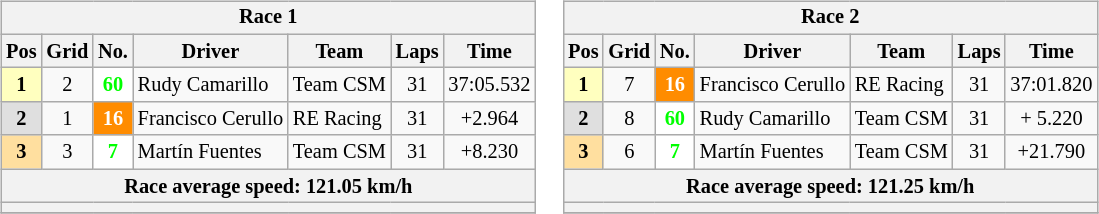<table>
<tr>
<td><br><table class="wikitable"  style="font-size: 85%">
<tr valign="top">
<th colspan=7>Race 1</th>
</tr>
<tr>
<th>Pos</th>
<th>Grid</th>
<th>No.</th>
<th>Driver</th>
<th>Team</th>
<th>Laps</th>
<th>Time</th>
</tr>
<tr>
<td style="background:#FFFFBF;" align="center"><strong>1</strong></td>
<td align="center">2</td>
<td style="background:white; color:#00FF00;" align="center"><strong>60</strong></td>
<td> Rudy Camarillo</td>
<td> Team CSM</td>
<td align="center">31</td>
<td align="center">37:05.532</td>
</tr>
<tr>
<td style="background:#DFDFDF;" align="center"><strong>2</strong></td>
<td align="center">1</td>
<td style="background:#FF8C00; color: white;" align="center"><strong>16</strong></td>
<td> Francisco Cerullo</td>
<td> RE Racing</td>
<td align="center">31</td>
<td align="center">+2.964</td>
</tr>
<tr>
<td style="background:#FFDF9F;" align="center"><strong>3</strong></td>
<td align="center">3</td>
<td style="background:white; color:#00FF00;" align="center"><strong>7</strong></td>
<td> Martín Fuentes</td>
<td> Team CSM</td>
<td align="center">31</td>
<td align="center">+8.230</td>
</tr>
<tr>
<th colspan=7>Race average speed: 121.05 km/h</th>
</tr>
<tr>
<th colspan=7></th>
</tr>
<tr>
</tr>
</table>
</td>
<td valign="top"><br><table class="wikitable" style="font-size: 85%">
<tr>
<th colspan=7>Race 2</th>
</tr>
<tr>
<th>Pos</th>
<th>Grid</th>
<th>No.</th>
<th>Driver</th>
<th>Team</th>
<th>Laps</th>
<th>Time</th>
</tr>
<tr>
<td style="background:#FFFFBF;" align="center"><strong>1</strong></td>
<td align="center">7</td>
<td style="background:#FF8C00; color: white;" align="center"><strong>16</strong></td>
<td> Francisco Cerullo</td>
<td> RE Racing</td>
<td align="center">31</td>
<td align="center">37:01.820</td>
</tr>
<tr>
<td style="background:#DFDFDF;" align="center"><strong>2</strong></td>
<td align="center">8</td>
<td style="background:white; color:#00FF00;" align="center"><strong>60</strong></td>
<td> Rudy Camarillo</td>
<td> Team CSM</td>
<td align="center">31</td>
<td align="center">+ 5.220</td>
</tr>
<tr>
<td style="background:#FFDF9F;" align="center"><strong>3</strong></td>
<td align="center">6</td>
<td style="background:white; color:#00FF00;" align="center"><strong>7</strong></td>
<td> Martín Fuentes</td>
<td> Team CSM</td>
<td align="center">31</td>
<td align="center">+21.790</td>
</tr>
<tr>
<th colspan=7>Race average speed: 121.25 km/h</th>
</tr>
<tr>
<th colspan=7></th>
</tr>
<tr>
</tr>
</table>
</td>
</tr>
</table>
